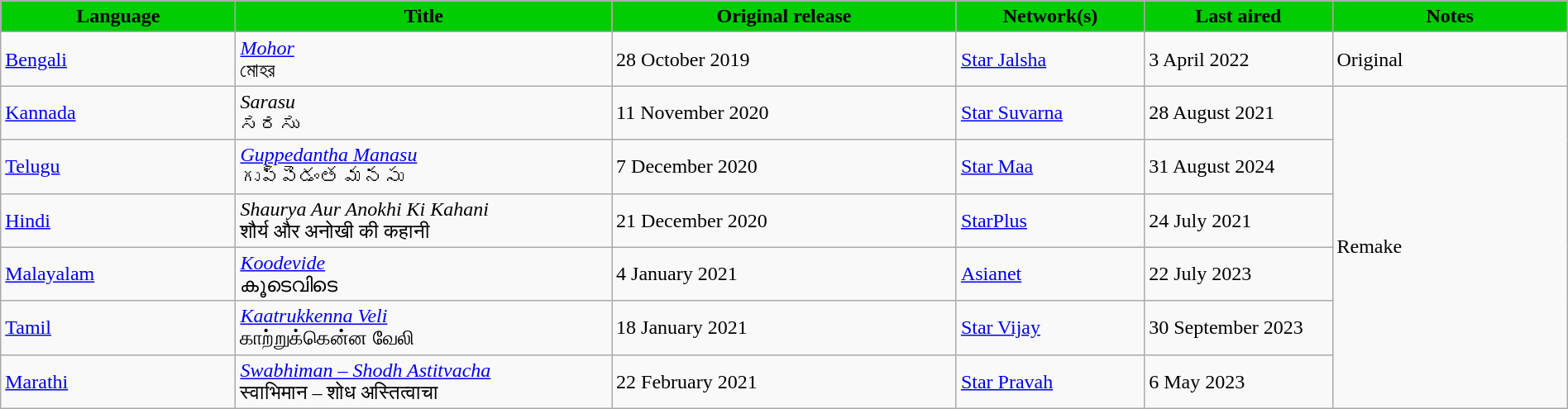<table class="wikitable" style="width:100%">
<tr>
<th style="background:#00cc00; width:15%;">Language</th>
<th style="background:#00cc00; width:24%;">Title</th>
<th style="background:#00cc00; width:22%;">Original release</th>
<th style="background:#00cc00; width:12%;">Network(s)</th>
<th style="background:#00cc00; width:12%;">Last aired</th>
<th style="background:#00cc00; width:24%;">Notes</th>
</tr>
<tr>
<td><a href='#'>Bengali</a></td>
<td><em><a href='#'>Mohor</a></em> <br> মোহর</td>
<td>28 October 2019</td>
<td><a href='#'>Star Jalsha</a></td>
<td>3 April 2022</td>
<td>Original</td>
</tr>
<tr>
<td><a href='#'>Kannada</a></td>
<td><em>Sarasu</em> <br> ಸರಸು</td>
<td>11 November 2020</td>
<td><a href='#'>Star Suvarna</a></td>
<td>28 August 2021</td>
<td rowspan="6">Remake</td>
</tr>
<tr>
<td><a href='#'>Telugu</a></td>
<td><em><a href='#'>Guppedantha Manasu</a></em> <br> గుప్పెడంత మనసు</td>
<td>7 December 2020</td>
<td><a href='#'>Star Maa</a></td>
<td>31 August 2024</td>
</tr>
<tr>
<td><a href='#'>Hindi</a></td>
<td><em>Shaurya Aur Anokhi Ki Kahani</em> <br> शौर्य और अनोखी की कहानी</td>
<td>21 December 2020</td>
<td><a href='#'>StarPlus</a></td>
<td>24 July 2021</td>
</tr>
<tr>
<td><a href='#'>Malayalam</a></td>
<td><em><a href='#'>Koodevide</a></em> <br> കൂടെവിടെ</td>
<td>4 January 2021</td>
<td><a href='#'>Asianet</a></td>
<td>22 July 2023</td>
</tr>
<tr>
<td><a href='#'>Tamil</a></td>
<td><em><a href='#'>Kaatrukkenna Veli</a></em> <br> காற்றுக்கென்ன வேலி</td>
<td>18 January 2021</td>
<td><a href='#'>Star Vijay</a></td>
<td>30 September 2023</td>
</tr>
<tr>
<td><a href='#'>Marathi</a></td>
<td><em><a href='#'>Swabhiman – Shodh Astitvacha</a></em> <br> स्वाभिमान – शोध अस्तित्वाचा</td>
<td>22 February 2021</td>
<td><a href='#'>Star Pravah</a></td>
<td>6 May 2023</td>
</tr>
</table>
